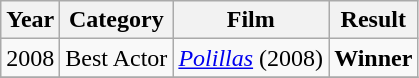<table class="wikitable">
<tr>
<th>Year</th>
<th>Category</th>
<th>Film</th>
<th>Result</th>
</tr>
<tr>
<td>2008</td>
<td>Best Actor</td>
<td><em><a href='#'>Polillas</a></em> (2008)</td>
<td><strong>Winner</strong></td>
</tr>
<tr>
</tr>
</table>
